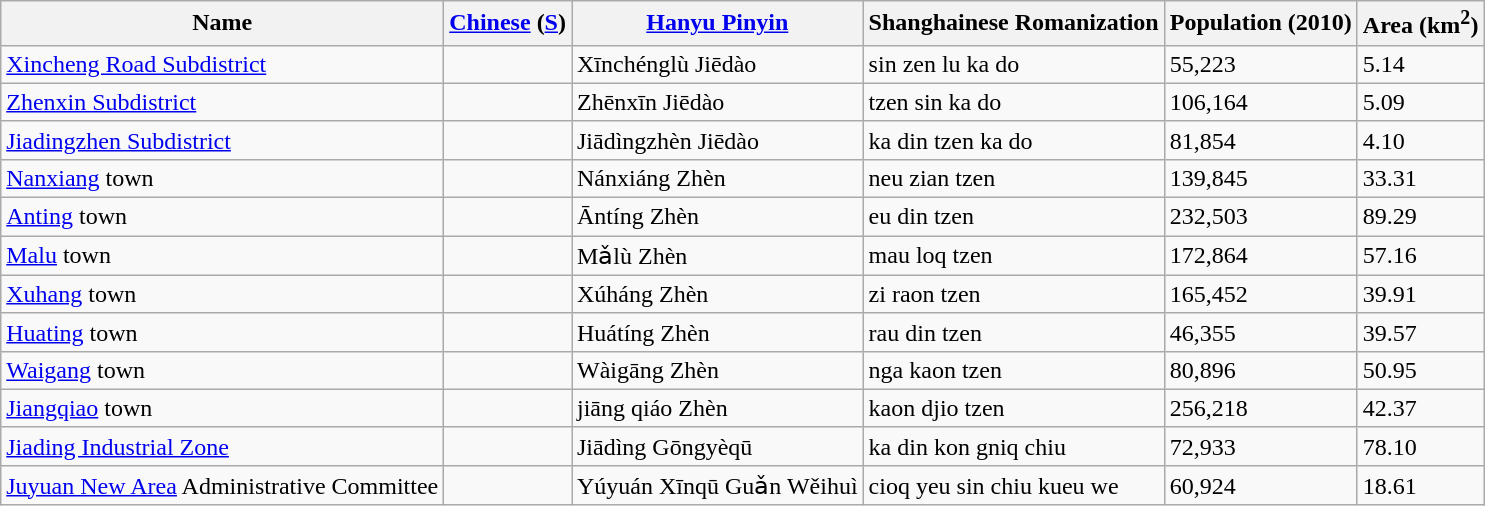<table class="wikitable">
<tr>
<th>Name</th>
<th><a href='#'>Chinese</a> (<a href='#'>S</a>)</th>
<th><a href='#'>Hanyu Pinyin</a></th>
<th>Shanghainese Romanization</th>
<th>Population (2010)</th>
<th>Area (km<sup>2</sup>)</th>
</tr>
<tr>
<td><a href='#'>Xincheng Road Subdistrict</a></td>
<td></td>
<td>Xīnchénglù Jiēdào</td>
<td>sin zen lu ka do</td>
<td>55,223</td>
<td>5.14</td>
</tr>
<tr>
<td><a href='#'>Zhenxin Subdistrict</a></td>
<td></td>
<td>Zhēnxīn Jiēdào</td>
<td>tzen sin ka do</td>
<td>106,164</td>
<td>5.09</td>
</tr>
<tr>
<td><a href='#'>Jiadingzhen Subdistrict</a></td>
<td></td>
<td>Jiādìngzhèn Jiēdào</td>
<td>ka din tzen ka do</td>
<td>81,854</td>
<td>4.10</td>
</tr>
<tr>
<td><a href='#'>Nanxiang</a> town</td>
<td></td>
<td>Nánxiáng Zhèn</td>
<td>neu zian tzen</td>
<td>139,845</td>
<td>33.31</td>
</tr>
<tr>
<td><a href='#'>Anting</a> town</td>
<td></td>
<td>Āntíng Zhèn</td>
<td>eu din tzen</td>
<td>232,503</td>
<td>89.29</td>
</tr>
<tr>
<td><a href='#'>Malu</a> town</td>
<td></td>
<td>Mǎlù Zhèn</td>
<td>mau loq tzen</td>
<td>172,864</td>
<td>57.16</td>
</tr>
<tr>
<td><a href='#'>Xuhang</a> town</td>
<td></td>
<td>Xúháng Zhèn</td>
<td>zi raon tzen</td>
<td>165,452</td>
<td>39.91</td>
</tr>
<tr>
<td><a href='#'>Huating</a> town</td>
<td></td>
<td>Huátíng Zhèn</td>
<td>rau din tzen</td>
<td>46,355</td>
<td>39.57</td>
</tr>
<tr>
<td><a href='#'>Waigang</a> town</td>
<td></td>
<td>Wàigāng Zhèn</td>
<td>nga kaon tzen</td>
<td>80,896</td>
<td>50.95</td>
</tr>
<tr>
<td><a href='#'>Jiangqiao</a> town</td>
<td></td>
<td>jiāng qiáo Zhèn</td>
<td>kaon djio tzen</td>
<td>256,218</td>
<td>42.37</td>
</tr>
<tr>
<td><a href='#'>Jiading Industrial Zone</a></td>
<td></td>
<td>Jiādìng Gōngyèqū</td>
<td>ka din kon gniq chiu</td>
<td>72,933</td>
<td>78.10</td>
</tr>
<tr>
<td><a href='#'>Juyuan New Area</a> Administrative Committee</td>
<td></td>
<td>Yúyuán Xīnqū Guǎn Wěihuì</td>
<td>cioq yeu sin chiu kueu we</td>
<td>60,924</td>
<td>18.61</td>
</tr>
</table>
